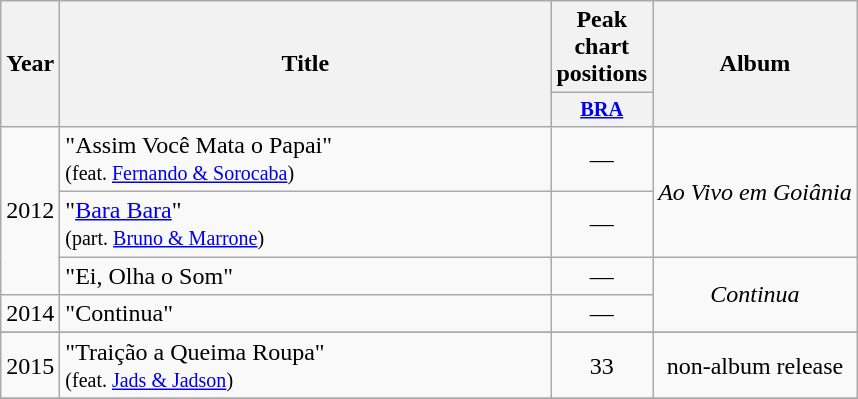<table class="wikitable">
<tr>
<th rowspan=2>Year</th>
<th rowspan="2" style="width:20em;">Title</th>
<th colspan=1>Peak chart positions</th>
<th rowspan=2>Album</th>
</tr>
<tr>
<th style="width:3em;font-size:85%"><a href='#'>BRA</a><br></th>
</tr>
<tr>
<td rowspan="3">2012</td>
<td>"Assim Você Mata o Papai"<br><small>(feat. <a href='#'>Fernando & Sorocaba</a>)</small></td>
<td align="center">—</td>
<td align="center" rowspan="2"><em>Ao Vivo em Goiânia</em></td>
</tr>
<tr>
<td>"<a href='#'>Bara Bara</a>"<br><small>(part. <a href='#'>Bruno & Marrone</a>)</small></td>
<td align="center">—</td>
</tr>
<tr>
<td>"Ei, Olha o Som"</td>
<td align="center">—</td>
<td align="center" rowspan="2"><em>Continua</em></td>
</tr>
<tr>
<td>2014</td>
<td>"Continua"</td>
<td align="center">—</td>
</tr>
<tr>
</tr>
<tr>
<td>2015</td>
<td>"Traição a Queima Roupa"<br><small>(feat. <a href='#'>Jads & Jadson</a>)</small></td>
<td align="center">33</td>
<td align="center">non-album release</td>
</tr>
<tr>
</tr>
</table>
